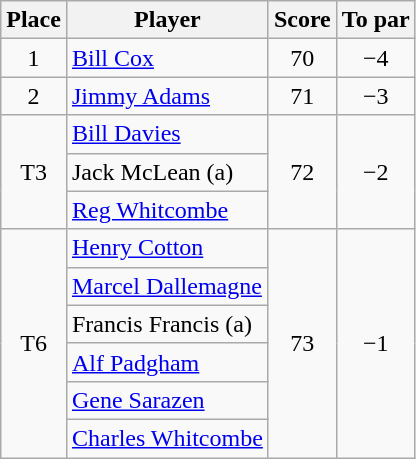<table class=wikitable>
<tr>
<th>Place</th>
<th>Player</th>
<th>Score</th>
<th>To par</th>
</tr>
<tr>
<td align=center>1</td>
<td> <a href='#'>Bill Cox</a></td>
<td align=center>70</td>
<td align=center>−4</td>
</tr>
<tr>
<td align=center>2</td>
<td> <a href='#'>Jimmy Adams</a></td>
<td align=center>71</td>
<td align=center>−3</td>
</tr>
<tr>
<td rowspan=3 align=center>T3</td>
<td> <a href='#'>Bill Davies</a></td>
<td rowspan=3 align=center>72</td>
<td rowspan=3 align=center>−2</td>
</tr>
<tr>
<td> Jack McLean (a)   </td>
</tr>
<tr>
<td> <a href='#'>Reg Whitcombe</a></td>
</tr>
<tr>
<td rowspan=6 align=center>T6</td>
<td> <a href='#'>Henry Cotton</a></td>
<td rowspan=6 align=center>73</td>
<td rowspan=6 align=center>−1</td>
</tr>
<tr>
<td> <a href='#'>Marcel Dallemagne</a></td>
</tr>
<tr>
<td> Francis Francis (a)  </td>
</tr>
<tr>
<td> <a href='#'>Alf Padgham</a></td>
</tr>
<tr>
<td> <a href='#'>Gene Sarazen</a></td>
</tr>
<tr>
<td> <a href='#'>Charles Whitcombe</a></td>
</tr>
</table>
